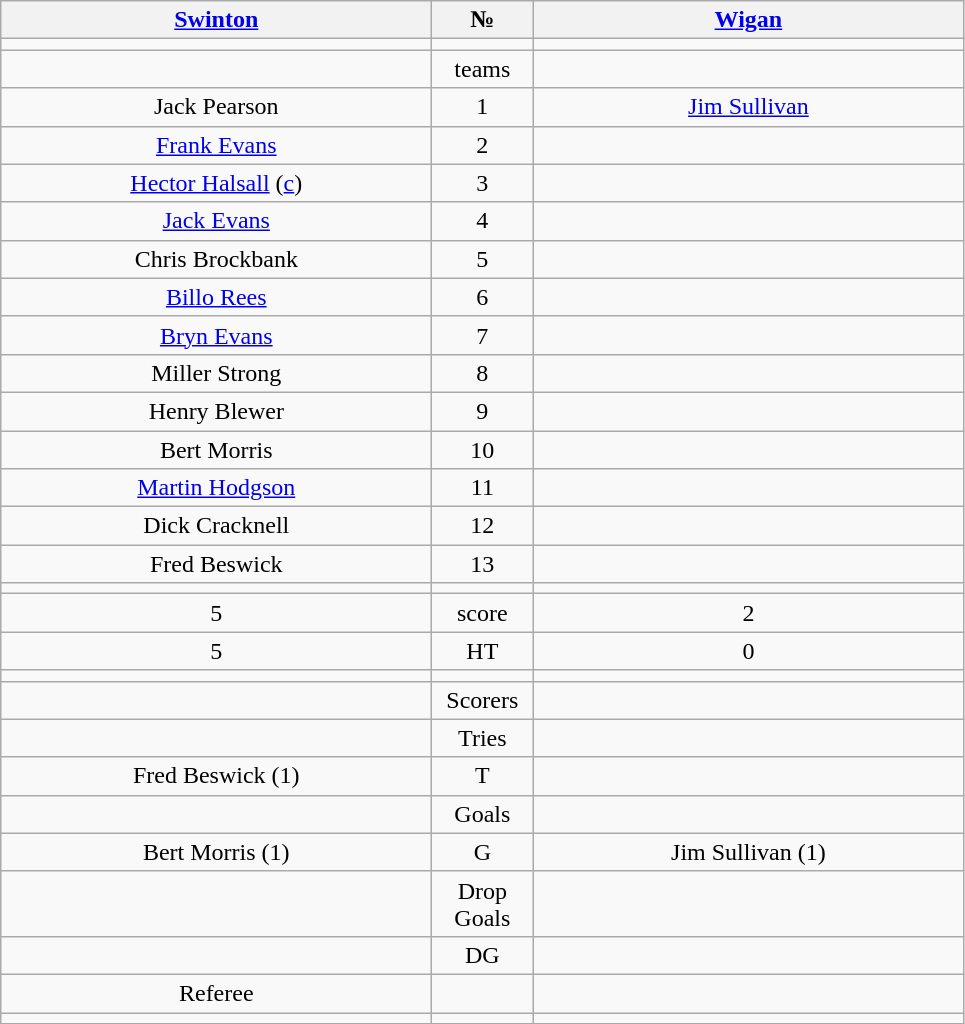<table class="wikitable" style="text-align:center;">
<tr>
<th width=280 abbr="Swinton"><a href='#'>Swinton</a></th>
<th width=60 abbr="Number">№</th>
<th width=280 abbr="Wigan"><a href='#'>Wigan</a></th>
</tr>
<tr>
<td></td>
<td></td>
<td></td>
</tr>
<tr>
<td></td>
<td>teams</td>
<td></td>
</tr>
<tr>
<td>Jack Pearson</td>
<td>1</td>
<td><a href='#'>Jim Sullivan</a></td>
</tr>
<tr>
<td><a href='#'>Frank Evans</a></td>
<td>2</td>
<td></td>
</tr>
<tr>
<td><a href='#'>Hector Halsall</a> (<a href='#'>c</a>)</td>
<td>3</td>
<td></td>
</tr>
<tr>
<td><a href='#'>Jack Evans</a></td>
<td>4</td>
<td></td>
</tr>
<tr>
<td>Chris Brockbank</td>
<td>5</td>
<td></td>
</tr>
<tr>
<td><a href='#'>Billo Rees</a></td>
<td>6</td>
<td></td>
</tr>
<tr>
<td><a href='#'>Bryn Evans</a></td>
<td>7</td>
<td></td>
</tr>
<tr>
<td>Miller Strong</td>
<td>8</td>
<td></td>
</tr>
<tr>
<td>Henry Blewer</td>
<td>9</td>
<td></td>
</tr>
<tr>
<td>Bert Morris</td>
<td>10</td>
<td></td>
</tr>
<tr>
<td><a href='#'>Martin Hodgson</a></td>
<td>11</td>
<td></td>
</tr>
<tr>
<td>Dick Cracknell</td>
<td>12</td>
<td></td>
</tr>
<tr>
<td>Fred Beswick</td>
<td>13</td>
<td></td>
</tr>
<tr>
<td></td>
<td></td>
<td></td>
</tr>
<tr>
<td>5</td>
<td>score</td>
<td>2</td>
</tr>
<tr>
<td>5</td>
<td>HT</td>
<td>0</td>
</tr>
<tr>
<td></td>
<td></td>
<td></td>
</tr>
<tr>
<td></td>
<td>Scorers</td>
<td></td>
</tr>
<tr>
<td></td>
<td>Tries</td>
<td></td>
</tr>
<tr>
<td>Fred Beswick (1)</td>
<td>T</td>
<td></td>
</tr>
<tr>
<td></td>
<td>Goals</td>
<td></td>
</tr>
<tr>
<td>Bert Morris (1)</td>
<td>G</td>
<td>Jim Sullivan (1)</td>
</tr>
<tr>
<td></td>
<td>Drop Goals</td>
<td></td>
</tr>
<tr>
<td></td>
<td>DG</td>
<td></td>
</tr>
<tr>
<td>Referee</td>
<td></td>
<td ()></td>
</tr>
<tr>
<td></td>
<td></td>
<td></td>
</tr>
</table>
